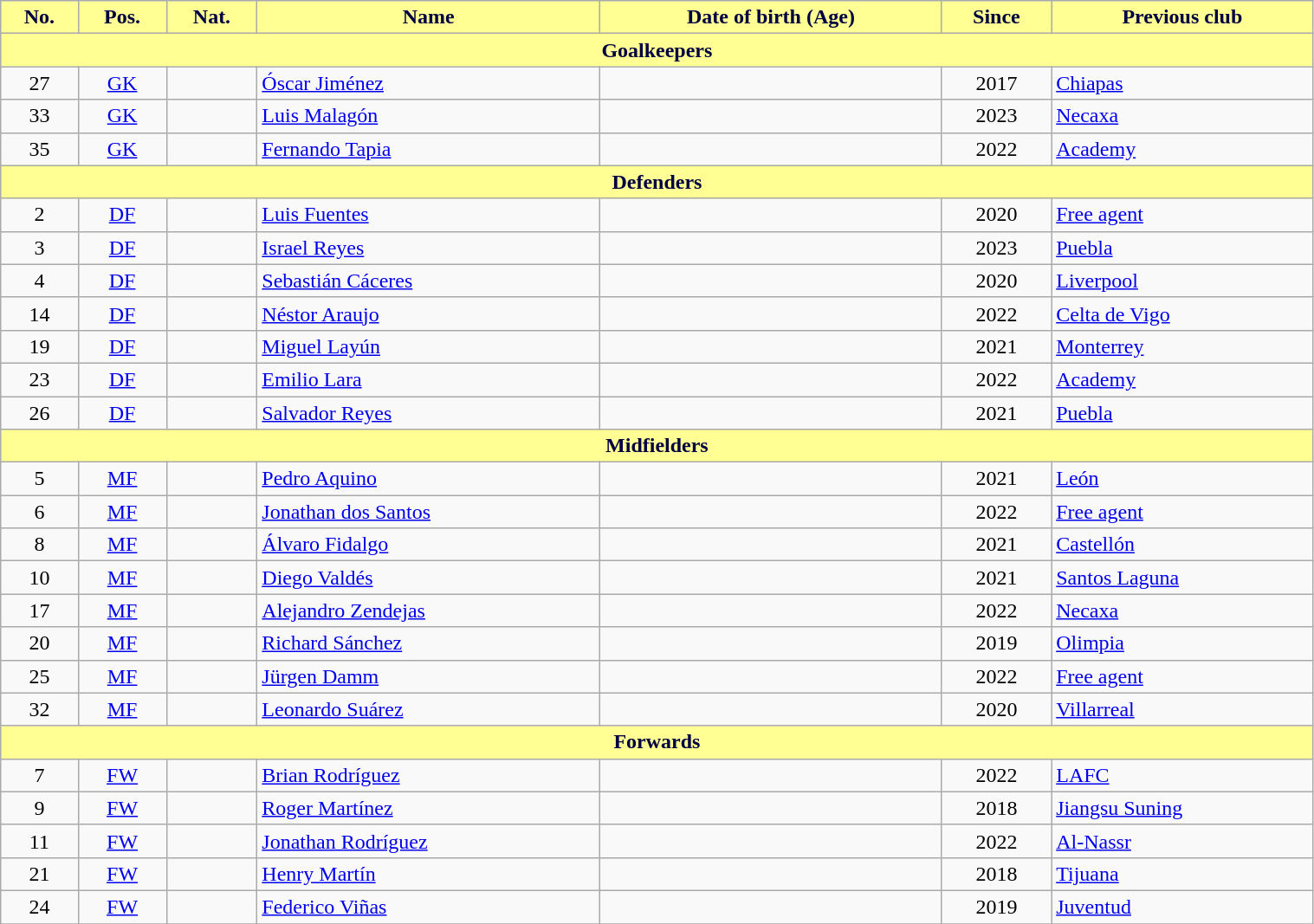<table class="wikitable" style="text-align:center; font-size:100%;width:80%;">
<tr>
<th style="background:#FFFF94; color:#000040; text-align:center;">No.</th>
<th style="background:#FFFF94; color:#000040; text-align:center;">Pos.</th>
<th style="background:#FFFF94; color:#000040; text-align:center;">Nat.</th>
<th style="background:#FFFF94; color:#000040; text-align:center;">Name</th>
<th style="background:#FFFF94; color:#000040; text-align:center;">Date of birth (Age)</th>
<th style="background:#FFFF94; color:#000040; text-align:center;">Since</th>
<th style="background:#FFFF94; color:#000040; text-align:center;">Previous club</th>
</tr>
<tr>
<th colspan="7" style="background:#FFFF94; color:#000040; text-align:center">Goalkeepers</th>
</tr>
<tr>
<td>27</td>
<td><a href='#'>GK</a></td>
<td></td>
<td align=left><a href='#'>Óscar Jiménez</a></td>
<td></td>
<td>2017</td>
<td align=left> <a href='#'>Chiapas</a></td>
</tr>
<tr>
<td>33</td>
<td><a href='#'>GK</a></td>
<td></td>
<td align=left><a href='#'>Luis Malagón</a></td>
<td></td>
<td>2023</td>
<td align=left> <a href='#'>Necaxa</a></td>
</tr>
<tr>
<td>35</td>
<td><a href='#'>GK</a></td>
<td></td>
<td align=left><a href='#'>Fernando Tapia</a></td>
<td></td>
<td>2022</td>
<td align=left><a href='#'>Academy</a></td>
</tr>
<tr>
<th colspan="7" style="background:#FFFF94; color:#000040; text-align:center">Defenders</th>
</tr>
<tr>
<td>2</td>
<td><a href='#'>DF</a></td>
<td></td>
<td align=left><a href='#'>Luis Fuentes</a></td>
<td></td>
<td>2020</td>
<td align=left><a href='#'>Free agent</a></td>
</tr>
<tr>
<td>3</td>
<td><a href='#'>DF</a></td>
<td></td>
<td align=left><a href='#'>Israel Reyes</a></td>
<td></td>
<td>2023</td>
<td align=left> <a href='#'>Puebla</a></td>
</tr>
<tr>
<td>4</td>
<td><a href='#'>DF</a></td>
<td></td>
<td align=left><a href='#'>Sebastián Cáceres</a></td>
<td></td>
<td>2020</td>
<td align=left> <a href='#'>Liverpool</a></td>
</tr>
<tr>
<td>14</td>
<td><a href='#'>DF</a></td>
<td></td>
<td align=left><a href='#'>Néstor Araujo</a></td>
<td></td>
<td>2022</td>
<td align=left> <a href='#'>Celta de Vigo</a></td>
</tr>
<tr>
<td>19</td>
<td><a href='#'>DF</a></td>
<td></td>
<td align=left><a href='#'>Miguel Layún</a></td>
<td></td>
<td>2021</td>
<td align=left> <a href='#'>Monterrey</a></td>
</tr>
<tr>
<td>23</td>
<td><a href='#'>DF</a></td>
<td></td>
<td align=left><a href='#'>Emilio Lara</a></td>
<td></td>
<td>2022</td>
<td align=left><a href='#'>Academy</a></td>
</tr>
<tr>
<td>26</td>
<td><a href='#'>DF</a></td>
<td></td>
<td align=left><a href='#'>Salvador Reyes</a></td>
<td></td>
<td>2021</td>
<td align=left> <a href='#'>Puebla</a></td>
</tr>
<tr>
<th colspan="8" style="background:#FFFF94; color:#000040; text-align:center">Midfielders</th>
</tr>
<tr>
<td>5</td>
<td><a href='#'>MF</a></td>
<td></td>
<td align=left><a href='#'>Pedro Aquino</a></td>
<td></td>
<td>2021</td>
<td align=left> <a href='#'>León</a></td>
</tr>
<tr>
<td>6</td>
<td><a href='#'>MF</a></td>
<td></td>
<td align=left><a href='#'>Jonathan dos Santos</a></td>
<td></td>
<td>2022</td>
<td align=left><a href='#'>Free agent</a></td>
</tr>
<tr>
<td>8</td>
<td><a href='#'>MF</a></td>
<td></td>
<td align=left><a href='#'>Álvaro Fidalgo</a></td>
<td></td>
<td>2021</td>
<td align=left> <a href='#'>Castellón</a></td>
</tr>
<tr>
<td>10</td>
<td><a href='#'>MF</a></td>
<td></td>
<td align=left><a href='#'>Diego Valdés</a></td>
<td></td>
<td>2021</td>
<td align=left> <a href='#'>Santos Laguna</a></td>
</tr>
<tr>
<td>17</td>
<td><a href='#'>MF</a></td>
<td></td>
<td align=left><a href='#'>Alejandro Zendejas</a></td>
<td></td>
<td>2022</td>
<td align=left> <a href='#'>Necaxa</a></td>
</tr>
<tr>
<td>20</td>
<td><a href='#'>MF</a></td>
<td></td>
<td align=left><a href='#'>Richard Sánchez</a></td>
<td></td>
<td>2019</td>
<td align=left> <a href='#'>Olimpia</a></td>
</tr>
<tr>
<td>25</td>
<td><a href='#'>MF</a></td>
<td></td>
<td align=left><a href='#'>Jürgen Damm</a></td>
<td></td>
<td>2022</td>
<td align=left><a href='#'>Free agent</a></td>
</tr>
<tr>
<td>32</td>
<td><a href='#'>MF</a></td>
<td></td>
<td align=left><a href='#'>Leonardo Suárez</a></td>
<td></td>
<td>2020</td>
<td align=left> <a href='#'>Villarreal</a></td>
</tr>
<tr>
<th colspan="7" style="background:#FFFF94; color:#000040; text-align:center">Forwards</th>
</tr>
<tr>
<td>7</td>
<td><a href='#'>FW</a></td>
<td></td>
<td align=left><a href='#'>Brian Rodríguez</a></td>
<td></td>
<td>2022</td>
<td align=left> <a href='#'>LAFC</a></td>
</tr>
<tr>
<td>9</td>
<td><a href='#'>FW</a></td>
<td></td>
<td align=left><a href='#'>Roger Martínez</a></td>
<td></td>
<td>2018</td>
<td align=left> <a href='#'>Jiangsu Suning</a></td>
</tr>
<tr>
<td>11</td>
<td><a href='#'>FW</a></td>
<td></td>
<td align=left><a href='#'>Jonathan Rodríguez</a></td>
<td></td>
<td>2022</td>
<td align=left> <a href='#'>Al-Nassr</a></td>
</tr>
<tr>
<td>21</td>
<td><a href='#'>FW</a></td>
<td></td>
<td align=left><a href='#'>Henry Martín</a></td>
<td></td>
<td>2018</td>
<td align=left> <a href='#'>Tijuana</a></td>
</tr>
<tr>
<td>24</td>
<td><a href='#'>FW</a></td>
<td></td>
<td align=left><a href='#'>Federico Viñas</a></td>
<td></td>
<td>2019</td>
<td align=left> <a href='#'>Juventud</a></td>
</tr>
<tr>
</tr>
</table>
